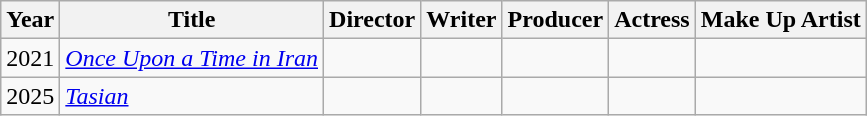<table class="wikitable sortable">
<tr>
<th>Year</th>
<th>Title</th>
<th>Director</th>
<th>Writer</th>
<th>Producer</th>
<th>Actress</th>
<th>Make Up Artist</th>
</tr>
<tr>
<td>2021</td>
<td><em><a href='#'>Once Upon a Time in Iran</a></em></td>
<td></td>
<td></td>
<td></td>
<td></td>
<td></td>
</tr>
<tr>
<td>2025</td>
<td><em><a href='#'>Tasian</a></em></td>
<td></td>
<td></td>
<td></td>
<td></td>
<td></td>
</tr>
</table>
